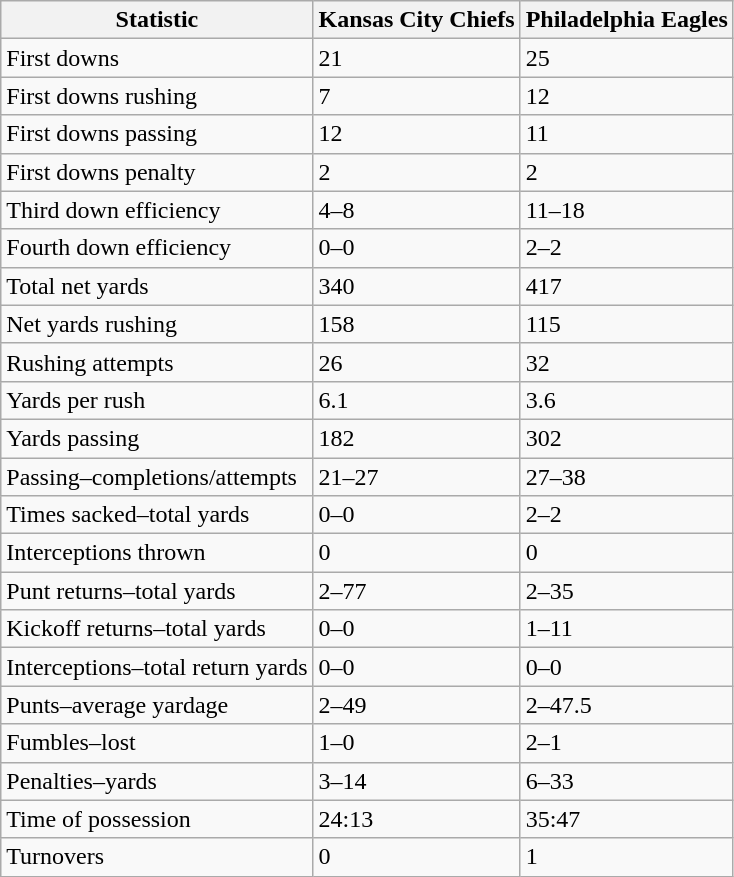<table class="wikitable">
<tr>
<th>Statistic</th>
<th>Kansas City Chiefs</th>
<th>Philadelphia Eagles</th>
</tr>
<tr>
<td>First downs</td>
<td>21</td>
<td>25</td>
</tr>
<tr>
<td>First downs rushing</td>
<td>7</td>
<td>12</td>
</tr>
<tr>
<td>First downs passing</td>
<td>12</td>
<td>11</td>
</tr>
<tr>
<td>First downs penalty</td>
<td>2</td>
<td>2</td>
</tr>
<tr>
<td>Third down efficiency</td>
<td>4–8</td>
<td>11–18</td>
</tr>
<tr>
<td>Fourth down efficiency</td>
<td>0–0</td>
<td>2–2</td>
</tr>
<tr>
<td>Total net yards</td>
<td>340</td>
<td>417</td>
</tr>
<tr>
<td>Net yards rushing</td>
<td>158</td>
<td>115</td>
</tr>
<tr>
<td>Rushing attempts</td>
<td>26</td>
<td>32</td>
</tr>
<tr>
<td>Yards per rush</td>
<td>6.1</td>
<td>3.6</td>
</tr>
<tr>
<td>Yards passing</td>
<td>182</td>
<td>302</td>
</tr>
<tr>
<td>Passing–completions/attempts</td>
<td>21–27</td>
<td>27–38</td>
</tr>
<tr>
<td>Times sacked–total yards</td>
<td>0–0</td>
<td>2–2</td>
</tr>
<tr>
<td>Interceptions thrown</td>
<td>0</td>
<td>0</td>
</tr>
<tr>
<td>Punt returns–total yards</td>
<td>2–77</td>
<td>2–35</td>
</tr>
<tr>
<td>Kickoff returns–total yards</td>
<td>0–0</td>
<td>1–11</td>
</tr>
<tr>
<td>Interceptions–total return yards</td>
<td>0–0</td>
<td>0–0</td>
</tr>
<tr>
<td>Punts–average yardage</td>
<td>2–49</td>
<td>2–47.5</td>
</tr>
<tr>
<td>Fumbles–lost</td>
<td>1–0</td>
<td>2–1</td>
</tr>
<tr>
<td>Penalties–yards</td>
<td>3–14</td>
<td>6–33</td>
</tr>
<tr>
<td>Time of possession</td>
<td>24:13</td>
<td>35:47</td>
</tr>
<tr>
<td>Turnovers</td>
<td>0</td>
<td>1</td>
</tr>
</table>
